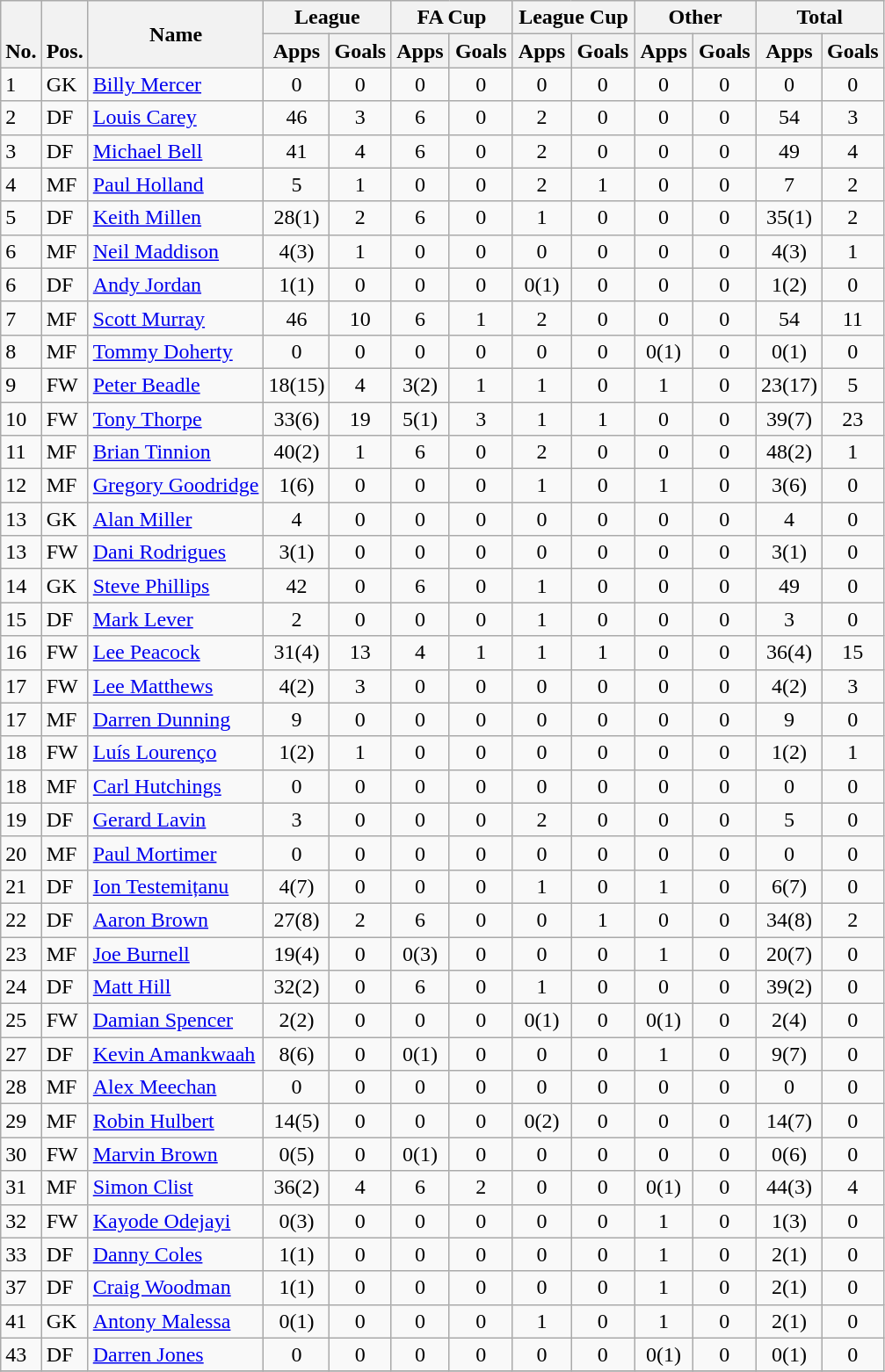<table class="wikitable" style="text-align:center">
<tr>
<th rowspan="2" valign="bottom">No.</th>
<th rowspan="2" valign="bottom">Pos.</th>
<th rowspan="2">Name</th>
<th colspan="2" width="85">League</th>
<th colspan="2" width="85">FA Cup</th>
<th colspan="2" width="85">League Cup</th>
<th colspan="2" width="85">Other</th>
<th colspan="2" width="85">Total</th>
</tr>
<tr>
<th>Apps</th>
<th>Goals</th>
<th>Apps</th>
<th>Goals</th>
<th>Apps</th>
<th>Goals</th>
<th>Apps</th>
<th>Goals</th>
<th>Apps</th>
<th>Goals</th>
</tr>
<tr>
<td align="left">1</td>
<td align="left">GK</td>
<td align="left"> <a href='#'>Billy Mercer</a></td>
<td>0</td>
<td>0</td>
<td>0</td>
<td>0</td>
<td>0</td>
<td>0</td>
<td>0</td>
<td>0</td>
<td>0</td>
<td>0</td>
</tr>
<tr>
<td align="left">2</td>
<td align="left">DF</td>
<td align="left"> <a href='#'>Louis Carey</a></td>
<td>46</td>
<td>3</td>
<td>6</td>
<td>0</td>
<td>2</td>
<td>0</td>
<td>0</td>
<td>0</td>
<td>54</td>
<td>3</td>
</tr>
<tr>
<td align="left">3</td>
<td align="left">DF</td>
<td align="left"> <a href='#'>Michael Bell</a></td>
<td>41</td>
<td>4</td>
<td>6</td>
<td>0</td>
<td>2</td>
<td>0</td>
<td>0</td>
<td>0</td>
<td>49</td>
<td>4</td>
</tr>
<tr>
<td align="left">4</td>
<td align="left">MF</td>
<td align="left"> <a href='#'>Paul Holland</a></td>
<td>5</td>
<td>1</td>
<td>0</td>
<td>0</td>
<td>2</td>
<td>1</td>
<td>0</td>
<td>0</td>
<td>7</td>
<td>2</td>
</tr>
<tr>
<td align="left">5</td>
<td align="left">DF</td>
<td align="left"> <a href='#'>Keith Millen</a></td>
<td>28(1)</td>
<td>2</td>
<td>6</td>
<td>0</td>
<td>1</td>
<td>0</td>
<td>0</td>
<td>0</td>
<td>35(1)</td>
<td>2</td>
</tr>
<tr>
<td align="left">6</td>
<td align="left">MF</td>
<td align="left"> <a href='#'>Neil Maddison</a></td>
<td>4(3)</td>
<td>1</td>
<td>0</td>
<td>0</td>
<td>0</td>
<td>0</td>
<td>0</td>
<td>0</td>
<td>4(3)</td>
<td>1</td>
</tr>
<tr>
<td align="left">6</td>
<td align="left">DF</td>
<td align="left"> <a href='#'>Andy Jordan</a></td>
<td>1(1)</td>
<td>0</td>
<td>0</td>
<td>0</td>
<td>0(1)</td>
<td>0</td>
<td>0</td>
<td>0</td>
<td>1(2)</td>
<td>0</td>
</tr>
<tr>
<td align="left">7</td>
<td align="left">MF</td>
<td align="left"> <a href='#'>Scott Murray</a></td>
<td>46</td>
<td>10</td>
<td>6</td>
<td>1</td>
<td>2</td>
<td>0</td>
<td>0</td>
<td>0</td>
<td>54</td>
<td>11</td>
</tr>
<tr>
<td align="left">8</td>
<td align="left">MF</td>
<td align="left"> <a href='#'>Tommy Doherty</a></td>
<td>0</td>
<td>0</td>
<td>0</td>
<td>0</td>
<td>0</td>
<td>0</td>
<td>0(1)</td>
<td>0</td>
<td>0(1)</td>
<td>0</td>
</tr>
<tr>
<td align="left">9</td>
<td align="left">FW</td>
<td align="left"> <a href='#'>Peter Beadle</a></td>
<td>18(15)</td>
<td>4</td>
<td>3(2)</td>
<td>1</td>
<td>1</td>
<td>0</td>
<td>1</td>
<td>0</td>
<td>23(17)</td>
<td>5</td>
</tr>
<tr>
<td align="left">10</td>
<td align="left">FW</td>
<td align="left"> <a href='#'>Tony Thorpe</a></td>
<td>33(6)</td>
<td>19</td>
<td>5(1)</td>
<td>3</td>
<td>1</td>
<td>1</td>
<td>0</td>
<td>0</td>
<td>39(7)</td>
<td>23</td>
</tr>
<tr>
<td align="left">11</td>
<td align="left">MF</td>
<td align="left"> <a href='#'>Brian Tinnion</a></td>
<td>40(2)</td>
<td>1</td>
<td>6</td>
<td>0</td>
<td>2</td>
<td>0</td>
<td>0</td>
<td>0</td>
<td>48(2)</td>
<td>1</td>
</tr>
<tr>
<td align="left">12</td>
<td align="left">MF</td>
<td align="left"> <a href='#'>Gregory Goodridge</a></td>
<td>1(6)</td>
<td>0</td>
<td>0</td>
<td>0</td>
<td>1</td>
<td>0</td>
<td>1</td>
<td>0</td>
<td>3(6)</td>
<td>0</td>
</tr>
<tr>
<td align="left">13</td>
<td align="left">GK</td>
<td align="left"> <a href='#'>Alan Miller</a></td>
<td>4</td>
<td>0</td>
<td>0</td>
<td>0</td>
<td>0</td>
<td>0</td>
<td>0</td>
<td>0</td>
<td>4</td>
<td>0</td>
</tr>
<tr>
<td align="left">13</td>
<td align="left">FW</td>
<td align="left"> <a href='#'>Dani Rodrigues</a></td>
<td>3(1)</td>
<td>0</td>
<td>0</td>
<td>0</td>
<td>0</td>
<td>0</td>
<td>0</td>
<td>0</td>
<td>3(1)</td>
<td>0</td>
</tr>
<tr>
<td align="left">14</td>
<td align="left">GK</td>
<td align="left"> <a href='#'>Steve Phillips</a></td>
<td>42</td>
<td>0</td>
<td>6</td>
<td>0</td>
<td>1</td>
<td>0</td>
<td>0</td>
<td>0</td>
<td>49</td>
<td>0</td>
</tr>
<tr>
<td align="left">15</td>
<td align="left">DF</td>
<td align="left"> <a href='#'>Mark Lever</a></td>
<td>2</td>
<td>0</td>
<td>0</td>
<td>0</td>
<td>1</td>
<td>0</td>
<td>0</td>
<td>0</td>
<td>3</td>
<td>0</td>
</tr>
<tr>
<td align="left">16</td>
<td align="left">FW</td>
<td align="left"> <a href='#'>Lee Peacock</a></td>
<td>31(4)</td>
<td>13</td>
<td>4</td>
<td>1</td>
<td>1</td>
<td>1</td>
<td>0</td>
<td>0</td>
<td>36(4)</td>
<td>15</td>
</tr>
<tr>
<td align="left">17</td>
<td align="left">FW</td>
<td align="left"> <a href='#'>Lee Matthews</a></td>
<td>4(2)</td>
<td>3</td>
<td>0</td>
<td>0</td>
<td>0</td>
<td>0</td>
<td>0</td>
<td>0</td>
<td>4(2)</td>
<td>3</td>
</tr>
<tr>
<td align="left">17</td>
<td align="left">MF</td>
<td align="left"> <a href='#'>Darren Dunning</a></td>
<td>9</td>
<td>0</td>
<td>0</td>
<td>0</td>
<td>0</td>
<td>0</td>
<td>0</td>
<td>0</td>
<td>9</td>
<td>0</td>
</tr>
<tr>
<td align="left">18</td>
<td align="left">FW</td>
<td align="left"> <a href='#'>Luís Lourenço</a></td>
<td>1(2)</td>
<td>1</td>
<td>0</td>
<td>0</td>
<td>0</td>
<td>0</td>
<td>0</td>
<td>0</td>
<td>1(2)</td>
<td>1</td>
</tr>
<tr>
<td align="left">18</td>
<td align="left">MF</td>
<td align="left"> <a href='#'>Carl Hutchings</a></td>
<td>0</td>
<td>0</td>
<td>0</td>
<td>0</td>
<td>0</td>
<td>0</td>
<td>0</td>
<td>0</td>
<td>0</td>
<td>0</td>
</tr>
<tr>
<td align="left">19</td>
<td align="left">DF</td>
<td align="left"> <a href='#'>Gerard Lavin</a></td>
<td>3</td>
<td>0</td>
<td>0</td>
<td>0</td>
<td>2</td>
<td>0</td>
<td>0</td>
<td>0</td>
<td>5</td>
<td>0</td>
</tr>
<tr>
<td align="left">20</td>
<td align="left">MF</td>
<td align="left"> <a href='#'>Paul Mortimer</a></td>
<td>0</td>
<td>0</td>
<td>0</td>
<td>0</td>
<td>0</td>
<td>0</td>
<td>0</td>
<td>0</td>
<td>0</td>
<td>0</td>
</tr>
<tr>
<td align="left">21</td>
<td align="left">DF</td>
<td align="left"> <a href='#'>Ion Testemițanu</a></td>
<td>4(7)</td>
<td>0</td>
<td>0</td>
<td>0</td>
<td>1</td>
<td>0</td>
<td>1</td>
<td>0</td>
<td>6(7)</td>
<td>0</td>
</tr>
<tr>
<td align="left">22</td>
<td align="left">DF</td>
<td align="left"> <a href='#'>Aaron Brown</a></td>
<td>27(8)</td>
<td>2</td>
<td>6</td>
<td>0</td>
<td>0</td>
<td>1</td>
<td>0</td>
<td>0</td>
<td>34(8)</td>
<td>2</td>
</tr>
<tr>
<td align="left">23</td>
<td align="left">MF</td>
<td align="left"> <a href='#'>Joe Burnell</a></td>
<td>19(4)</td>
<td>0</td>
<td>0(3)</td>
<td>0</td>
<td>0</td>
<td>0</td>
<td>1</td>
<td>0</td>
<td>20(7)</td>
<td>0</td>
</tr>
<tr>
<td align="left">24</td>
<td align="left">DF</td>
<td align="left"> <a href='#'>Matt Hill</a></td>
<td>32(2)</td>
<td>0</td>
<td>6</td>
<td>0</td>
<td>1</td>
<td>0</td>
<td>0</td>
<td>0</td>
<td>39(2)</td>
<td>0</td>
</tr>
<tr>
<td align="left">25</td>
<td align="left">FW</td>
<td align="left"> <a href='#'>Damian Spencer</a></td>
<td>2(2)</td>
<td>0</td>
<td>0</td>
<td>0</td>
<td>0(1)</td>
<td>0</td>
<td>0(1)</td>
<td>0</td>
<td>2(4)</td>
<td>0</td>
</tr>
<tr>
<td align="left">27</td>
<td align="left">DF</td>
<td align="left"> <a href='#'>Kevin Amankwaah</a></td>
<td>8(6)</td>
<td>0</td>
<td>0(1)</td>
<td>0</td>
<td>0</td>
<td>0</td>
<td>1</td>
<td>0</td>
<td>9(7)</td>
<td>0</td>
</tr>
<tr>
<td align="left">28</td>
<td align="left">MF</td>
<td align="left"> <a href='#'>Alex Meechan</a></td>
<td>0</td>
<td>0</td>
<td>0</td>
<td>0</td>
<td>0</td>
<td>0</td>
<td>0</td>
<td>0</td>
<td>0</td>
<td>0</td>
</tr>
<tr>
<td align="left">29</td>
<td align="left">MF</td>
<td align="left"> <a href='#'>Robin Hulbert</a></td>
<td>14(5)</td>
<td>0</td>
<td>0</td>
<td>0</td>
<td>0(2)</td>
<td>0</td>
<td>0</td>
<td>0</td>
<td>14(7)</td>
<td>0</td>
</tr>
<tr>
<td align="left">30</td>
<td align="left">FW</td>
<td align="left"> <a href='#'>Marvin Brown</a></td>
<td>0(5)</td>
<td>0</td>
<td>0(1)</td>
<td>0</td>
<td>0</td>
<td>0</td>
<td>0</td>
<td>0</td>
<td>0(6)</td>
<td>0</td>
</tr>
<tr>
<td align="left">31</td>
<td align="left">MF</td>
<td align="left"> <a href='#'>Simon Clist</a></td>
<td>36(2)</td>
<td>4</td>
<td>6</td>
<td>2</td>
<td>0</td>
<td>0</td>
<td>0(1)</td>
<td>0</td>
<td>44(3)</td>
<td>4</td>
</tr>
<tr>
<td align="left">32</td>
<td align="left">FW</td>
<td align="left"> <a href='#'>Kayode Odejayi</a></td>
<td>0(3)</td>
<td>0</td>
<td>0</td>
<td>0</td>
<td>0</td>
<td>0</td>
<td>1</td>
<td>0</td>
<td>1(3)</td>
<td>0</td>
</tr>
<tr>
<td align="left">33</td>
<td align="left">DF</td>
<td align="left"> <a href='#'>Danny Coles</a></td>
<td>1(1)</td>
<td>0</td>
<td>0</td>
<td>0</td>
<td>0</td>
<td>0</td>
<td>1</td>
<td>0</td>
<td>2(1)</td>
<td>0</td>
</tr>
<tr>
<td align="left">37</td>
<td align="left">DF</td>
<td align="left"> <a href='#'>Craig Woodman</a></td>
<td>1(1)</td>
<td>0</td>
<td>0</td>
<td>0</td>
<td>0</td>
<td>0</td>
<td>1</td>
<td>0</td>
<td>2(1)</td>
<td>0</td>
</tr>
<tr>
<td align="left">41</td>
<td align="left">GK</td>
<td align="left"> <a href='#'>Antony Malessa</a></td>
<td>0(1)</td>
<td>0</td>
<td>0</td>
<td>0</td>
<td>1</td>
<td>0</td>
<td>1</td>
<td>0</td>
<td>2(1)</td>
<td>0</td>
</tr>
<tr>
<td align="left">43</td>
<td align="left">DF</td>
<td align="left"> <a href='#'>Darren Jones</a></td>
<td>0</td>
<td>0</td>
<td>0</td>
<td>0</td>
<td>0</td>
<td>0</td>
<td>0(1)</td>
<td>0</td>
<td>0(1)</td>
<td>0</td>
</tr>
<tr>
</tr>
</table>
